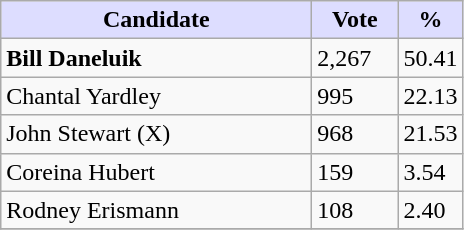<table class="wikitable">
<tr>
<th style="background:#ddf; width:200px;">Candidate</th>
<th style="background:#ddf; width:50px;">Vote</th>
<th style="background:#ddf; width:30px;">%</th>
</tr>
<tr>
<td><strong>Bill Daneluik</strong></td>
<td>2,267</td>
<td>50.41</td>
</tr>
<tr>
<td>Chantal Yardley</td>
<td>995</td>
<td>22.13</td>
</tr>
<tr>
<td>John Stewart (X)</td>
<td>968</td>
<td>21.53</td>
</tr>
<tr>
<td>Coreina Hubert</td>
<td>159</td>
<td>3.54</td>
</tr>
<tr>
<td>Rodney Erismann</td>
<td>108</td>
<td>2.40</td>
</tr>
<tr>
</tr>
</table>
